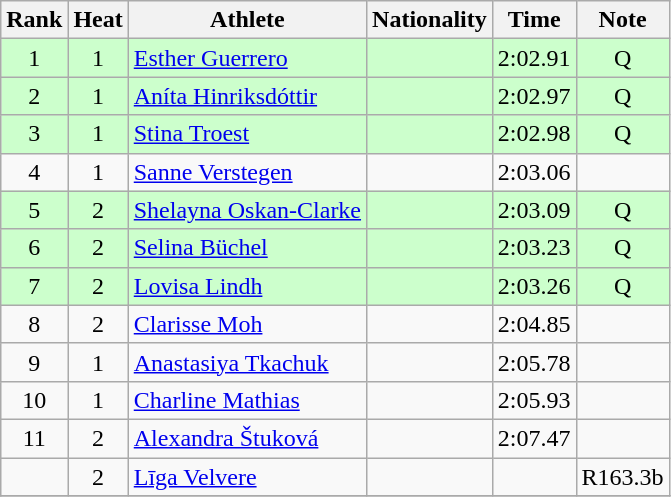<table class="wikitable sortable" style="text-align:center">
<tr>
<th>Rank</th>
<th>Heat</th>
<th>Athlete</th>
<th>Nationality</th>
<th>Time</th>
<th>Note</th>
</tr>
<tr bgcolor=ccffcc>
<td>1</td>
<td>1</td>
<td align=left><a href='#'>Esther Guerrero</a></td>
<td align=left></td>
<td>2:02.91</td>
<td>Q</td>
</tr>
<tr bgcolor=ccffcc>
<td>2</td>
<td>1</td>
<td align=left><a href='#'>Aníta Hinriksdóttir</a></td>
<td align=left></td>
<td>2:02.97</td>
<td>Q</td>
</tr>
<tr bgcolor=ccffcc>
<td>3</td>
<td>1</td>
<td align=left><a href='#'>Stina Troest</a></td>
<td align=left></td>
<td>2:02.98</td>
<td>Q</td>
</tr>
<tr>
<td>4</td>
<td>1</td>
<td align=left><a href='#'>Sanne Verstegen</a></td>
<td align=left></td>
<td>2:03.06</td>
<td></td>
</tr>
<tr bgcolor=ccffcc>
<td>5</td>
<td>2</td>
<td align=left><a href='#'>Shelayna Oskan-Clarke</a></td>
<td align=left></td>
<td>2:03.09</td>
<td>Q</td>
</tr>
<tr bgcolor=ccffcc>
<td>6</td>
<td>2</td>
<td align=left><a href='#'>Selina Büchel</a></td>
<td align=left></td>
<td>2:03.23</td>
<td>Q</td>
</tr>
<tr bgcolor=ccffcc>
<td>7</td>
<td>2</td>
<td align=left><a href='#'>Lovisa Lindh</a></td>
<td align=left></td>
<td>2:03.26</td>
<td>Q</td>
</tr>
<tr>
<td>8</td>
<td>2</td>
<td align=left><a href='#'>Clarisse Moh</a></td>
<td align=left></td>
<td>2:04.85</td>
<td></td>
</tr>
<tr>
<td>9</td>
<td>1</td>
<td align=left><a href='#'>Anastasiya Tkachuk</a></td>
<td align=left></td>
<td>2:05.78</td>
<td></td>
</tr>
<tr>
<td>10</td>
<td>1</td>
<td align=left><a href='#'>Charline Mathias</a></td>
<td align=left></td>
<td>2:05.93</td>
<td></td>
</tr>
<tr>
<td>11</td>
<td>2</td>
<td align=left><a href='#'>Alexandra Štuková</a></td>
<td align=left></td>
<td>2:07.47</td>
<td></td>
</tr>
<tr>
<td></td>
<td>2</td>
<td align=left><a href='#'>Līga Velvere</a></td>
<td align=left></td>
<td></td>
<td>R163.3b</td>
</tr>
<tr>
</tr>
</table>
